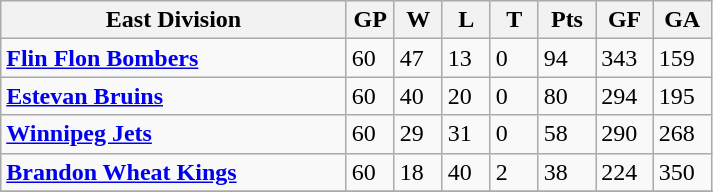<table class="wikitable">
<tr>
<th width="45%">East Division</th>
<th width="6.25%">GP</th>
<th width="6.25%">W</th>
<th width="6.25%">L</th>
<th width="6.25%">T</th>
<th width="7.5%">Pts</th>
<th width="7.5%">GF</th>
<th width="7.5%">GA</th>
</tr>
<tr>
<td><strong><a href='#'>Flin Flon Bombers</a></strong></td>
<td>60</td>
<td>47</td>
<td>13</td>
<td>0</td>
<td>94</td>
<td>343</td>
<td>159</td>
</tr>
<tr>
<td><strong><a href='#'>Estevan Bruins</a></strong></td>
<td>60</td>
<td>40</td>
<td>20</td>
<td>0</td>
<td>80</td>
<td>294</td>
<td>195</td>
</tr>
<tr>
<td><strong><a href='#'>Winnipeg Jets</a></strong></td>
<td>60</td>
<td>29</td>
<td>31</td>
<td>0</td>
<td>58</td>
<td>290</td>
<td>268</td>
</tr>
<tr>
<td><strong><a href='#'>Brandon Wheat Kings</a></strong></td>
<td>60</td>
<td>18</td>
<td>40</td>
<td>2</td>
<td>38</td>
<td>224</td>
<td>350</td>
</tr>
<tr>
</tr>
</table>
